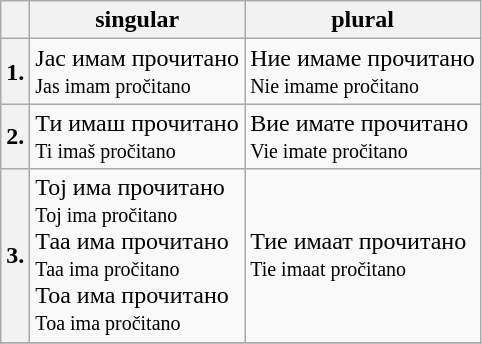<table class="wikitable">
<tr>
<th></th>
<th><span>singular</span></th>
<th><span>plural</span></th>
</tr>
<tr>
<th><span>1.</span></th>
<td>Јас имам прочитано<br><span><small>Jas imam pročitano</small></span></td>
<td>Ние имаме прочитано<br><span><small>Nie imame pročitano</small></span></td>
</tr>
<tr>
<th><span>2.</span></th>
<td>Ти имаш прочитано<br><span><small>Ti imaš pročitano</small></span></td>
<td>Вие имате прочитано<br><span><small>Vie imate pročitano</small></span></td>
</tr>
<tr>
<th><span>3.</span></th>
<td>Тој има прочитано<br><span><small>Toj ima pročitano</small></span><br>Таа има прочитано<br><span><small>Taa  ima pročitano</small></span><br>Тоa има прочитано<br><span><small>Toа ima pročitano</small></span></td>
<td>Тие имаат прочитано<br><span><small>Tie imaat pročitano</small></span></td>
</tr>
<tr>
</tr>
</table>
